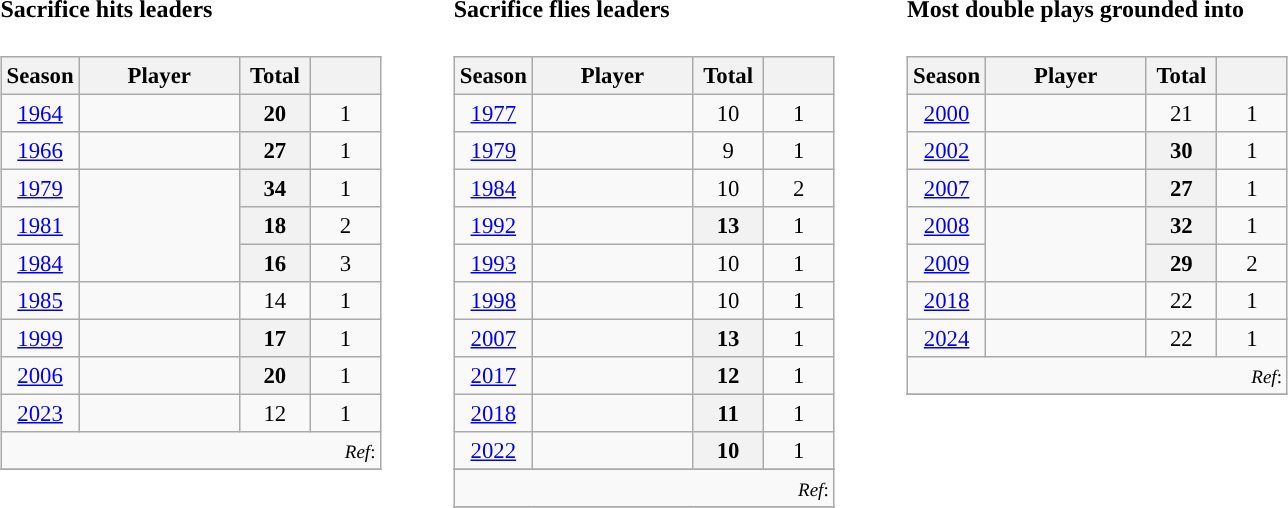<table>
<tr>
<td valign="top"><br><h4>Sacrifice hits leaders</h4><table class="wikitable sortable"" style="font-size: 95%; text-align:left;">
<tr>
<th width="30">Season</th>
<th width="100">Player</th>
<th width="40">Total</th>
<th width="40"></th>
</tr>
<tr>
<td style="text-align:center"><a href='#'>1964</a></td>
<td align=left></td>
<th>20</th>
<td style="text-align:center">1</td>
</tr>
<tr>
<td style="text-align:center"><a href='#'>1966</a></td>
<td align=left></td>
<th>27</th>
<td style="text-align:center">1</td>
</tr>
<tr>
<td style="text-align:center"><a href='#'>1979</a></td>
<td rowspan="3"; align=left></td>
<th>34</th>
<td style="text-align:center">1</td>
</tr>
<tr>
<td style="text-align:center"><a href='#'>1981</a></td>
<th>18</th>
<td style="text-align:center">2</td>
</tr>
<tr>
<td style="text-align:center"><a href='#'>1984</a></td>
<th>16</th>
<td style="text-align:center">3</td>
</tr>
<tr>
<td style="text-align:center"><a href='#'>1985</a></td>
<td align=left></td>
<td style="text-align:center">14</td>
<td style="text-align:center">1</td>
</tr>
<tr>
<td style="text-align:center"><a href='#'>1999</a></td>
<td align=left></td>
<th>17</th>
<td style="text-align:center">1</td>
</tr>
<tr>
<td style="text-align:center"><a href='#'>2006</a></td>
<td align=left></td>
<th>20</th>
<td style="text-align:center">1</td>
</tr>
<tr>
<td style="text-align:center"><a href='#'>2023</a></td>
<td align=left></td>
<td style="text-align:center">12</td>
<td style="text-align:center">1</td>
</tr>
<tr class="sortbottom">
<td style="text-align:right"; colspan="4"><small><em>Ref</em>:</small></td>
</tr>
<tr>
</tr>
</table>
</td>
<td width="25"> </td>
<td valign="top"><br><h4>Sacrifice flies leaders</h4><table class="wikitable sortable"" style="font-size: 95%; text-align:left;">
<tr>
<th width="30">Season</th>
<th width="100">Player</th>
<th width="40">Total</th>
<th width="40"></th>
</tr>
<tr>
<td style="text-align:center"><a href='#'>1977</a></td>
<td align=left></td>
<td style="text-align:center">10</td>
<td style="text-align:center">1</td>
</tr>
<tr>
<td style="text-align:center"><a href='#'>1979</a></td>
<td align=left></td>
<td style="text-align:center">9</td>
<td style="text-align:center">1</td>
</tr>
<tr>
<td style="text-align:center"><a href='#'>1984</a></td>
<td align=left></td>
<td style="text-align:center">10</td>
<td style="text-align:center">2</td>
</tr>
<tr>
<td style="text-align:center"><a href='#'>1992</a></td>
<td align=left></td>
<th>13</th>
<td style="text-align:center">1</td>
</tr>
<tr>
<td style="text-align:center"><a href='#'>1993</a></td>
<td align=left></td>
<td style="text-align:center">10</td>
<td style="text-align:center">1</td>
</tr>
<tr>
<td style="text-align:center"><a href='#'>1998</a></td>
<td align=left></td>
<td style="text-align:center">10</td>
<td style="text-align:center">1</td>
</tr>
<tr>
<td style="text-align:center"><a href='#'>2007</a></td>
<td align=left></td>
<th>13</th>
<td style="text-align:center">1</td>
</tr>
<tr>
<td style="text-align:center"><a href='#'>2017</a></td>
<td align=left></td>
<th>12</th>
<td style="text-align:center">1</td>
</tr>
<tr>
<td style="text-align:center"><a href='#'>2018</a></td>
<td align=left></td>
<th>11</th>
<td style="text-align:center">1</td>
</tr>
<tr>
<td style="text-align:center"><a href='#'>2022</a></td>
<td align=left></td>
<th>10</th>
<td style="text-align:center">1</td>
</tr>
<tr>
</tr>
<tr class="sortbottom">
<td style="text-align:right"; colspan="4"><small><em>Ref</em>:</small></td>
</tr>
<tr>
</tr>
</table>
</td>
<td width="25"> </td>
<td valign="top"><br><h4>Most double plays grounded into</h4><table class="wikitable sortable"" style="font-size: 95%; text-align:left;">
<tr>
<th width="30">Season</th>
<th width="100">Player</th>
<th width="40">Total</th>
<th width="40"></th>
</tr>
<tr>
<td style="text-align:center"><a href='#'>2000</a></td>
<td align=left></td>
<td style="text-align:center">21</td>
<td style="text-align:center">1</td>
</tr>
<tr>
<td style="text-align:center"><a href='#'>2002</a></td>
<td align=left></td>
<th>30</th>
<td style="text-align:center">1</td>
</tr>
<tr>
<td style="text-align:center"><a href='#'>2007</a></td>
<td align=left></td>
<th>27</th>
<td style="text-align:center">1</td>
</tr>
<tr>
<td style="text-align:center"><a href='#'>2008</a></td>
<td rowspan="2";  align=left></td>
<th>32</th>
<td style="text-align:center">1</td>
</tr>
<tr>
<td style="text-align:center"><a href='#'>2009</a></td>
<th>29</th>
<td style="text-align:center">2</td>
</tr>
<tr>
<td style="text-align:center"><a href='#'>2018</a></td>
<td align=left></td>
<td style="text-align:center">22</td>
<td style="text-align:center">1</td>
</tr>
<tr>
<td style="text-align:center"><a href='#'>2024</a></td>
<td align=left></td>
<td style="text-align:center">22</td>
<td style="text-align:center">1</td>
</tr>
<tr class="sortbottom">
<td style="text-align:right"; colspan="4"><small><em>Ref</em>:</small></td>
</tr>
<tr>
</tr>
</table>
</td>
</tr>
</table>
